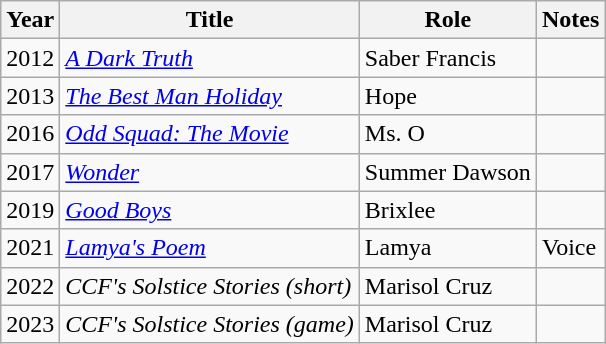<table class="wikitable sortable">
<tr>
<th>Year</th>
<th>Title</th>
<th>Role</th>
<th class="unsortable">Notes</th>
</tr>
<tr>
<td>2012</td>
<td data-sort-value="Dark Truth, A"><em><a href='#'>A Dark Truth</a></em></td>
<td>Saber Francis</td>
<td></td>
</tr>
<tr>
<td>2013</td>
<td data-sort-value="Best Man Holiday, The"><em><a href='#'>The Best Man Holiday</a></em></td>
<td>Hope</td>
<td></td>
</tr>
<tr>
<td>2016</td>
<td><em><a href='#'>Odd Squad: The Movie</a></em></td>
<td>Ms. O</td>
<td></td>
</tr>
<tr>
<td>2017</td>
<td><em><a href='#'>Wonder</a></em></td>
<td>Summer Dawson</td>
<td></td>
</tr>
<tr>
<td>2019</td>
<td><em><a href='#'>Good Boys</a></em></td>
<td>Brixlee</td>
<td></td>
</tr>
<tr>
<td>2021</td>
<td><em><a href='#'>Lamya's Poem</a></em></td>
<td>Lamya</td>
<td>Voice</td>
</tr>
<tr>
<td>2022</td>
<td><em>CCF's Solstice Stories (short)</em></td>
<td>Marisol Cruz</td>
<td></td>
</tr>
<tr>
<td>2023</td>
<td><em>CCF's Solstice Stories (game)</em></td>
<td>Marisol Cruz</td>
<td></td>
</tr>
</table>
